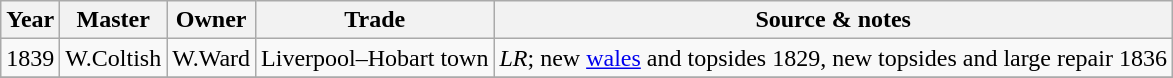<table class=" wikitable">
<tr>
<th>Year</th>
<th>Master</th>
<th>Owner</th>
<th>Trade</th>
<th>Source & notes</th>
</tr>
<tr>
<td>1839</td>
<td>W.Coltish</td>
<td>W.Ward</td>
<td>Liverpool–Hobart town</td>
<td><em>LR</em>; new <a href='#'>wales</a> and topsides 1829, new topsides and large repair 1836</td>
</tr>
<tr>
</tr>
</table>
